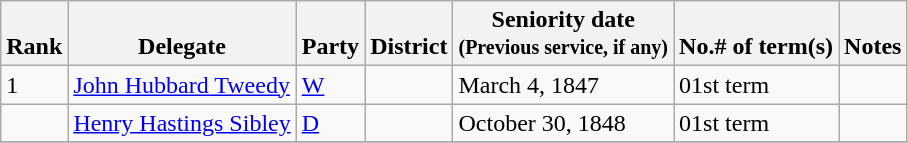<table class="wikitable sortable">
<tr valign=bottom>
<th>Rank</th>
<th>Delegate</th>
<th>Party</th>
<th>District</th>
<th>Seniority date<br><small>(Previous service, if any)</small><br></th>
<th>No.# of term(s)</th>
<th>Notes</th>
</tr>
<tr>
<td>1</td>
<td><a href='#'>John Hubbard Tweedy</a></td>
<td><a href='#'>W</a></td>
<td></td>
<td>March 4, 1847</td>
<td>01st term</td>
<td></td>
</tr>
<tr>
<td></td>
<td><a href='#'>Henry Hastings Sibley</a></td>
<td><a href='#'>D</a></td>
<td></td>
<td>October 30, 1848</td>
<td>01st term</td>
<td></td>
</tr>
<tr>
</tr>
</table>
